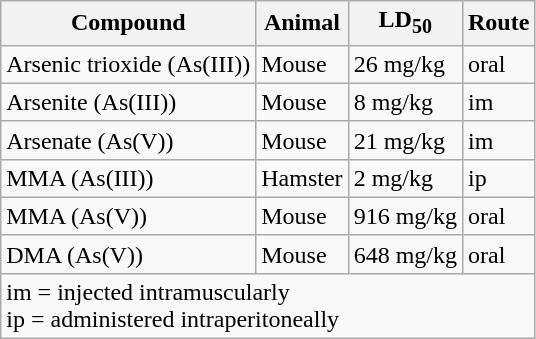<table class="wikitable">
<tr>
<th>Compound</th>
<th>Animal</th>
<th>LD<sub>50</sub></th>
<th>Route</th>
</tr>
<tr>
<td>Arsenic trioxide (As(III))</td>
<td>Mouse</td>
<td>26 mg/kg</td>
<td>oral</td>
</tr>
<tr>
<td>Arsenite (As(III))</td>
<td>Mouse</td>
<td>8 mg/kg</td>
<td>im</td>
</tr>
<tr>
<td>Arsenate (As(V))</td>
<td>Mouse</td>
<td>21 mg/kg</td>
<td>im</td>
</tr>
<tr>
<td>MMA (As(III))</td>
<td>Hamster</td>
<td>2 mg/kg</td>
<td>ip</td>
</tr>
<tr>
<td>MMA (As(V))</td>
<td>Mouse</td>
<td>916 mg/kg</td>
<td>oral</td>
</tr>
<tr>
<td>DMA (As(V))</td>
<td>Mouse</td>
<td>648 mg/kg</td>
<td>oral</td>
</tr>
<tr>
<td colspan="4">im = injected intramuscularly<br>ip = administered intraperitoneally</td>
</tr>
</table>
